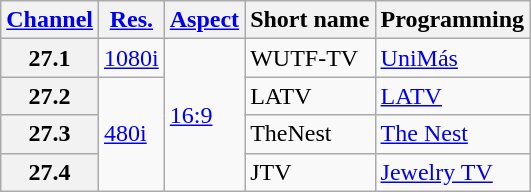<table class="wikitable">
<tr>
<th scope = "col"><a href='#'>Channel</a></th>
<th scope = "col"><a href='#'>Res.</a></th>
<th scope = "col"><a href='#'>Aspect</a></th>
<th scope = "col">Short name</th>
<th scope = "col">Programming</th>
</tr>
<tr>
<th scope = "row">27.1</th>
<td><a href='#'>1080i</a></td>
<td rowspan=4><a href='#'>16:9</a></td>
<td>WUTF-TV</td>
<td><a href='#'>UniMás</a></td>
</tr>
<tr>
<th scope = "row">27.2</th>
<td rowspan=4><a href='#'>480i</a></td>
<td>LATV</td>
<td><a href='#'>LATV</a></td>
</tr>
<tr>
<th scope = "row">27.3</th>
<td>TheNest</td>
<td><a href='#'>The Nest</a></td>
</tr>
<tr>
<th scope = "row">27.4</th>
<td>JTV</td>
<td><a href='#'>Jewelry TV</a></td>
</tr>
</table>
